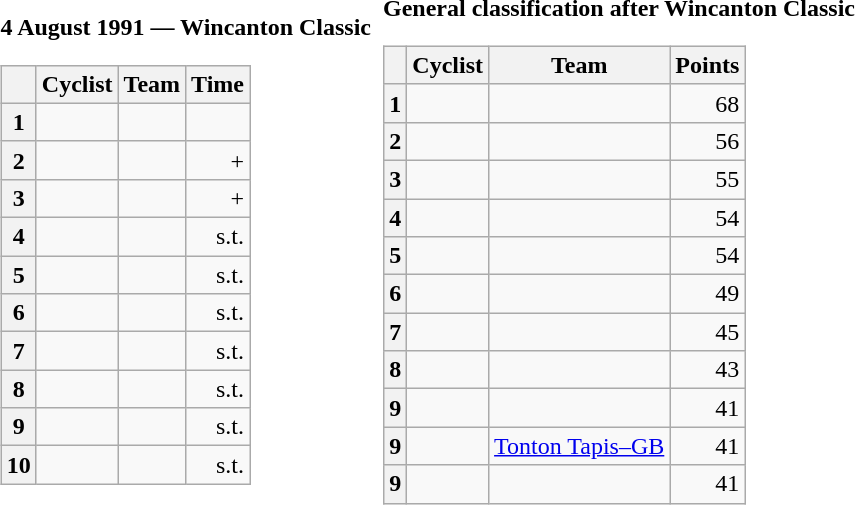<table>
<tr>
<td><strong>4 August 1991 — Wincanton Classic </strong><br><table class="wikitable">
<tr>
<th></th>
<th>Cyclist</th>
<th>Team</th>
<th>Time</th>
</tr>
<tr>
<th>1</th>
<td></td>
<td></td>
<td align="right"></td>
</tr>
<tr>
<th>2</th>
<td></td>
<td></td>
<td align="right">+ </td>
</tr>
<tr>
<th>3</th>
<td></td>
<td></td>
<td align="right">+ </td>
</tr>
<tr>
<th>4</th>
<td></td>
<td></td>
<td align="right">s.t.</td>
</tr>
<tr>
<th>5</th>
<td></td>
<td></td>
<td align="right">s.t.</td>
</tr>
<tr>
<th>6</th>
<td></td>
<td></td>
<td align="right">s.t.</td>
</tr>
<tr>
<th>7</th>
<td></td>
<td></td>
<td align="right">s.t.</td>
</tr>
<tr>
<th>8</th>
<td></td>
<td></td>
<td align="right">s.t.</td>
</tr>
<tr>
<th>9</th>
<td></td>
<td></td>
<td align="right">s.t.</td>
</tr>
<tr>
<th>10</th>
<td></td>
<td></td>
<td align="right">s.t.</td>
</tr>
</table>
</td>
<td></td>
<td><strong>General classification after Wincanton Classic</strong><br><table class="wikitable">
<tr>
<th></th>
<th>Cyclist</th>
<th>Team</th>
<th>Points</th>
</tr>
<tr>
<th>1</th>
<td> </td>
<td></td>
<td align="right">68</td>
</tr>
<tr>
<th>2</th>
<td></td>
<td></td>
<td align="right">56</td>
</tr>
<tr>
<th>3</th>
<td></td>
<td></td>
<td align="right">55</td>
</tr>
<tr>
<th>4</th>
<td></td>
<td></td>
<td align="right">54</td>
</tr>
<tr>
<th>5</th>
<td></td>
<td></td>
<td align="right">54</td>
</tr>
<tr>
<th>6</th>
<td></td>
<td></td>
<td align="right">49</td>
</tr>
<tr>
<th>7</th>
<td></td>
<td></td>
<td align="right">45</td>
</tr>
<tr>
<th>8</th>
<td></td>
<td></td>
<td align="right">43</td>
</tr>
<tr>
<th>9</th>
<td></td>
<td></td>
<td align="right">41</td>
</tr>
<tr>
<th>9</th>
<td></td>
<td><a href='#'>Tonton Tapis–GB</a></td>
<td align="right">41</td>
</tr>
<tr>
<th>9</th>
<td></td>
<td></td>
<td align="right">41</td>
</tr>
</table>
</td>
</tr>
</table>
